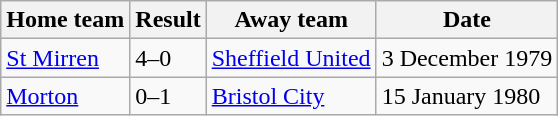<table class="wikitable">
<tr>
<th>Home team</th>
<th>Result</th>
<th>Away team</th>
<th>Date</th>
</tr>
<tr>
<td><a href='#'>St Mirren</a></td>
<td>4–0</td>
<td><a href='#'>Sheffield United</a></td>
<td>3 December 1979</td>
</tr>
<tr>
<td><a href='#'>Morton</a></td>
<td>0–1</td>
<td><a href='#'>Bristol City</a></td>
<td>15 January 1980</td>
</tr>
</table>
